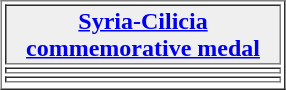<table align="center" border="1"  cellpadding="1" width="15%">
<tr>
<th width="15%" style="background:#efefef;"><a href='#'>Syria-Cilicia commemorative medal</a></th>
</tr>
<tr>
<td></td>
</tr>
<tr>
<td></td>
</tr>
<tr>
</tr>
</table>
